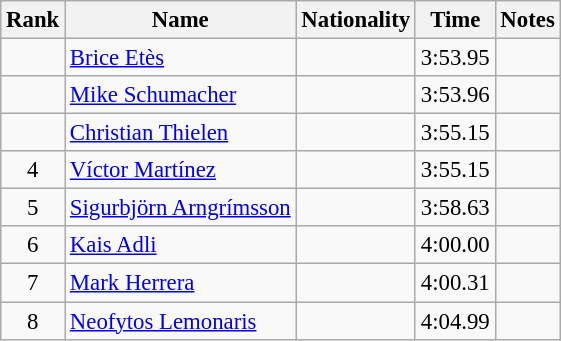<table class="wikitable sortable" style="text-align:center; font-size:95%">
<tr>
<th>Rank</th>
<th>Name</th>
<th>Nationality</th>
<th>Time</th>
<th>Notes</th>
</tr>
<tr>
<td></td>
<td align=left><a href='#'>Brice Etès</a></td>
<td align=left></td>
<td>3:53.95</td>
<td></td>
</tr>
<tr>
<td></td>
<td align=left><a href='#'>Mike Schumacher</a></td>
<td align=left></td>
<td>3:53.96</td>
<td></td>
</tr>
<tr>
<td></td>
<td align=left><a href='#'>Christian Thielen</a></td>
<td align=left></td>
<td>3:55.15</td>
<td></td>
</tr>
<tr>
<td>4</td>
<td align=left><a href='#'>Víctor Martínez</a></td>
<td align=left></td>
<td>3:55.15</td>
<td></td>
</tr>
<tr>
<td>5</td>
<td align=left><a href='#'>Sigurbjörn Arngrímsson</a></td>
<td align=left></td>
<td>3:58.63</td>
<td></td>
</tr>
<tr>
<td>6</td>
<td align=left><a href='#'>Kais Adli</a></td>
<td align=left></td>
<td>4:00.00</td>
<td></td>
</tr>
<tr>
<td>7</td>
<td align=left><a href='#'>Mark Herrera</a></td>
<td align=left></td>
<td>4:00.31</td>
<td></td>
</tr>
<tr>
<td>8</td>
<td align=left><a href='#'>Neofytos Lemonaris</a></td>
<td align=left></td>
<td>4:04.99</td>
<td></td>
</tr>
</table>
